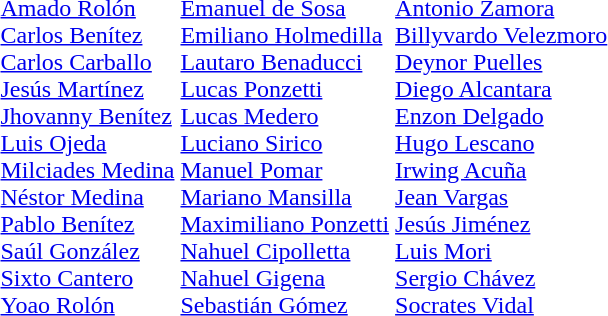<table>
<tr>
<td></td>
<td valign=top><br> <a href='#'>Amado Rolón</a><br><a href='#'>Carlos Benítez</a><br><a href='#'>Carlos Carballo</a><br><a href='#'>Jesús Martínez</a><br><a href='#'>Jhovanny Benítez</a><br><a href='#'>Luis Ojeda</a><br><a href='#'>Milciades Medina</a><br><a href='#'>Néstor Medina</a><br><a href='#'>Pablo Benítez</a><br><a href='#'>Saúl González</a><br><a href='#'>Sixto Cantero</a><br><a href='#'>Yoao Rolón</a></td>
<td valign=top><br> <a href='#'>Emanuel de Sosa</a><br><a href='#'>Emiliano Holmedilla</a><br><a href='#'>Lautaro Benaducci</a><br><a href='#'>Lucas Ponzetti</a><br><a href='#'>Lucas Medero</a><br><a href='#'>Luciano Sirico</a><br><a href='#'>Manuel Pomar</a><br><a href='#'>Mariano Mansilla</a><br><a href='#'>Maximiliano Ponzetti</a><br><a href='#'>Nahuel Cipolletta</a><br><a href='#'>Nahuel Gigena</a><br><a href='#'>Sebastián Gómez</a></td>
<td valign=top><br> <a href='#'>Antonio Zamora</a><br><a href='#'>Billyvardo Velezmoro</a><br><a href='#'>Deynor Puelles</a><br><a href='#'>Diego Alcantara</a><br><a href='#'>Enzon Delgado</a><br><a href='#'>Hugo Lescano</a><br><a href='#'>Irwing Acuña</a><br><a href='#'>Jean Vargas</a><br><a href='#'>Jesús Jiménez</a><br><a href='#'>Luis Mori</a><br><a href='#'>Sergio Chávez</a><br><a href='#'>Socrates Vidal</a></td>
</tr>
</table>
